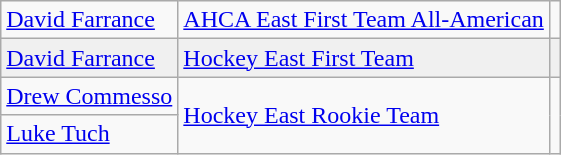<table class="wikitable">
<tr>
<td><a href='#'>David Farrance</a></td>
<td><a href='#'>AHCA East First Team All-American</a></td>
<td></td>
</tr>
<tr bgcolor=f0f0f0>
<td><a href='#'>David Farrance</a></td>
<td><a href='#'>Hockey East First Team</a></td>
<td></td>
</tr>
<tr>
<td><a href='#'>Drew Commesso</a></td>
<td rowspan=2><a href='#'>Hockey East Rookie Team</a></td>
<td rowspan=2></td>
</tr>
<tr>
<td><a href='#'>Luke Tuch</a></td>
</tr>
</table>
